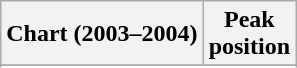<table class="wikitable sortable plainrowheaders" style="text-align:center">
<tr>
<th scope="col">Chart (2003–2004)</th>
<th scope="col">Peak<br>position</th>
</tr>
<tr>
</tr>
<tr>
</tr>
<tr>
</tr>
<tr>
</tr>
<tr>
</tr>
<tr>
</tr>
<tr>
</tr>
<tr>
</tr>
</table>
